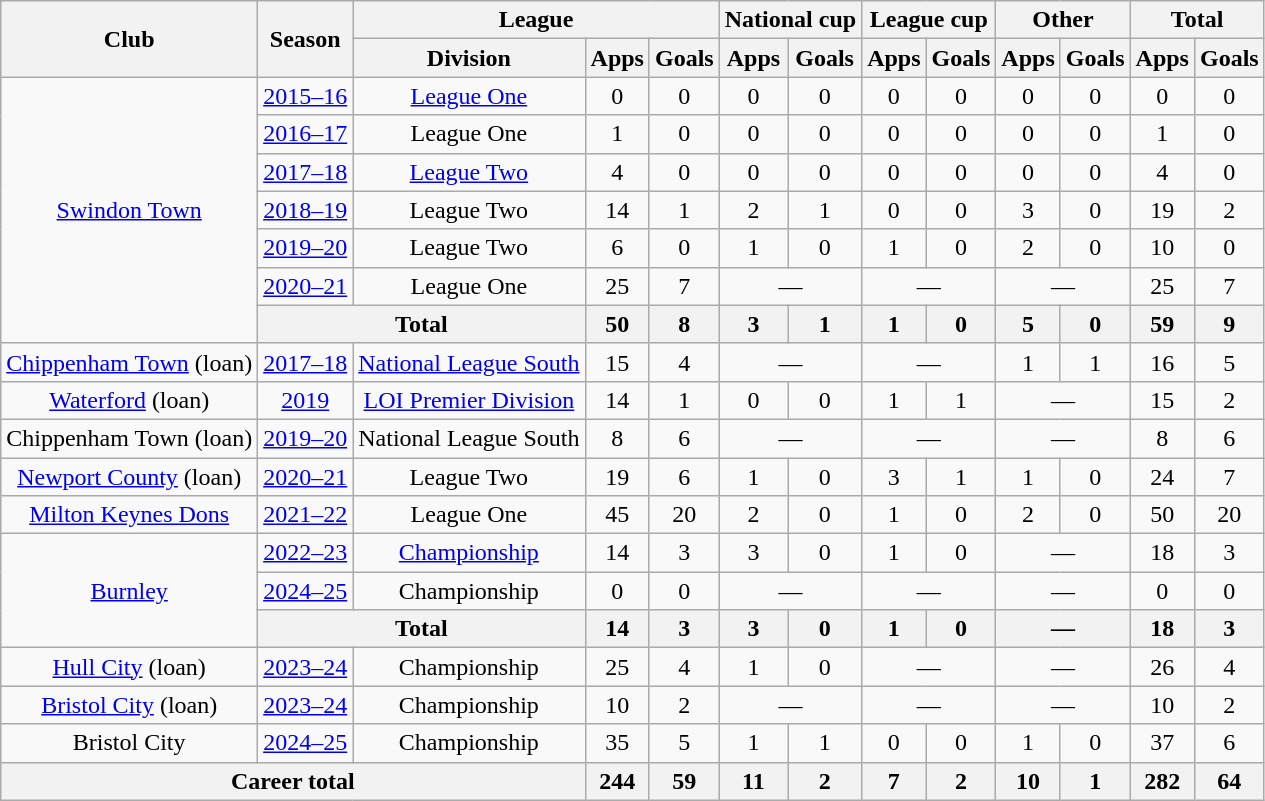<table class=wikitable style=text-align:center>
<tr>
<th rowspan="2">Club</th>
<th rowspan="2">Season</th>
<th colspan="3">League</th>
<th colspan="2">National cup</th>
<th colspan="2">League cup</th>
<th colspan="2">Other</th>
<th colspan="2">Total</th>
</tr>
<tr>
<th>Division</th>
<th>Apps</th>
<th>Goals</th>
<th>Apps</th>
<th>Goals</th>
<th>Apps</th>
<th>Goals</th>
<th>Apps</th>
<th>Goals</th>
<th>Apps</th>
<th>Goals</th>
</tr>
<tr>
<td rowspan="7"><a href='#'>Swindon Town</a></td>
<td><a href='#'>2015–16</a></td>
<td><a href='#'>League One</a></td>
<td>0</td>
<td>0</td>
<td>0</td>
<td>0</td>
<td>0</td>
<td>0</td>
<td>0</td>
<td>0</td>
<td>0</td>
<td>0</td>
</tr>
<tr>
<td><a href='#'>2016–17</a></td>
<td>League One</td>
<td>1</td>
<td>0</td>
<td>0</td>
<td>0</td>
<td>0</td>
<td>0</td>
<td>0</td>
<td>0</td>
<td>1</td>
<td>0</td>
</tr>
<tr>
<td><a href='#'>2017–18</a></td>
<td><a href='#'>League Two</a></td>
<td>4</td>
<td>0</td>
<td>0</td>
<td>0</td>
<td>0</td>
<td>0</td>
<td>0</td>
<td>0</td>
<td>4</td>
<td>0</td>
</tr>
<tr>
<td><a href='#'>2018–19</a></td>
<td>League Two</td>
<td>14</td>
<td>1</td>
<td>2</td>
<td>1</td>
<td>0</td>
<td>0</td>
<td>3</td>
<td>0</td>
<td>19</td>
<td>2</td>
</tr>
<tr>
<td><a href='#'>2019–20</a></td>
<td>League Two</td>
<td>6</td>
<td>0</td>
<td>1</td>
<td>0</td>
<td>1</td>
<td>0</td>
<td>2</td>
<td>0</td>
<td>10</td>
<td>0</td>
</tr>
<tr>
<td><a href='#'>2020–21</a></td>
<td>League One</td>
<td>25</td>
<td>7</td>
<td colspan="2">—</td>
<td colspan="2">—</td>
<td colspan="2">—</td>
<td>25</td>
<td>7</td>
</tr>
<tr>
<th colspan="2">Total</th>
<th>50</th>
<th>8</th>
<th>3</th>
<th>1</th>
<th>1</th>
<th>0</th>
<th>5</th>
<th>0</th>
<th>59</th>
<th>9</th>
</tr>
<tr>
<td><a href='#'>Chippenham Town</a> (loan)</td>
<td><a href='#'>2017–18</a></td>
<td><a href='#'>National League South</a></td>
<td>15</td>
<td>4</td>
<td colspan="2">—</td>
<td colspan="2">—</td>
<td>1</td>
<td>1</td>
<td>16</td>
<td>5</td>
</tr>
<tr>
<td><a href='#'>Waterford</a> (loan)</td>
<td><a href='#'>2019</a></td>
<td><a href='#'>LOI Premier Division</a></td>
<td>14</td>
<td>1</td>
<td>0</td>
<td>0</td>
<td>1</td>
<td>1</td>
<td colspan="2">—</td>
<td>15</td>
<td>2</td>
</tr>
<tr>
<td>Chippenham Town (loan)</td>
<td><a href='#'>2019–20</a></td>
<td>National League South</td>
<td>8</td>
<td>6</td>
<td colspan="2">—</td>
<td colspan="2">—</td>
<td colspan="2">—</td>
<td>8</td>
<td>6</td>
</tr>
<tr>
<td><a href='#'>Newport County</a> (loan)</td>
<td><a href='#'>2020–21</a></td>
<td>League Two</td>
<td>19</td>
<td>6</td>
<td>1</td>
<td>0</td>
<td>3</td>
<td>1</td>
<td>1</td>
<td>0</td>
<td>24</td>
<td>7</td>
</tr>
<tr>
<td><a href='#'>Milton Keynes Dons</a></td>
<td><a href='#'>2021–22</a></td>
<td>League One</td>
<td>45</td>
<td>20</td>
<td>2</td>
<td>0</td>
<td>1</td>
<td>0</td>
<td>2</td>
<td>0</td>
<td>50</td>
<td>20</td>
</tr>
<tr>
<td rowspan="3"><a href='#'>Burnley</a></td>
<td><a href='#'>2022–23</a></td>
<td><a href='#'>Championship</a></td>
<td>14</td>
<td>3</td>
<td>3</td>
<td>0</td>
<td>1</td>
<td>0</td>
<td colspan="2">—</td>
<td>18</td>
<td>3</td>
</tr>
<tr>
<td><a href='#'>2024–25</a></td>
<td>Championship</td>
<td>0</td>
<td>0</td>
<td colspan="2">—</td>
<td colspan="2">—</td>
<td colspan="2">—</td>
<td>0</td>
<td>0</td>
</tr>
<tr>
<th colspan="2">Total</th>
<th>14</th>
<th>3</th>
<th>3</th>
<th>0</th>
<th>1</th>
<th>0</th>
<th colspan="2">—</th>
<th>18</th>
<th>3</th>
</tr>
<tr>
<td><a href='#'>Hull City</a> (loan)</td>
<td><a href='#'>2023–24</a></td>
<td>Championship</td>
<td>25</td>
<td>4</td>
<td>1</td>
<td>0</td>
<td colspan="2">—</td>
<td colspan="2">—</td>
<td>26</td>
<td>4</td>
</tr>
<tr>
<td><a href='#'>Bristol City</a> (loan)</td>
<td><a href='#'>2023–24</a></td>
<td>Championship</td>
<td>10</td>
<td>2</td>
<td colspan="2">—</td>
<td colspan="2">—</td>
<td colspan="2">—</td>
<td>10</td>
<td>2</td>
</tr>
<tr>
<td>Bristol City</td>
<td><a href='#'>2024–25</a></td>
<td>Championship</td>
<td>35</td>
<td>5</td>
<td>1</td>
<td>1</td>
<td>0</td>
<td>0</td>
<td>1</td>
<td>0</td>
<td>37</td>
<td>6</td>
</tr>
<tr>
<th colspan="3">Career total</th>
<th>244</th>
<th>59</th>
<th>11</th>
<th>2</th>
<th>7</th>
<th>2</th>
<th>10</th>
<th>1</th>
<th>282</th>
<th>64</th>
</tr>
</table>
